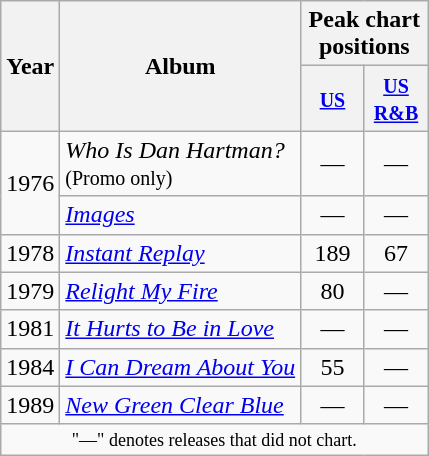<table class="wikitable">
<tr>
<th scope="col" rowspan="2">Year</th>
<th scope="col" rowspan="2">Album</th>
<th scope="col" colspan="2">Peak chart positions</th>
</tr>
<tr>
<th style="width:35px;"><small><a href='#'>US</a></small><br></th>
<th style="width:35px;"><small><a href='#'>US R&B</a></small><br></th>
</tr>
<tr>
<td rowspan="2">1976</td>
<td><em>Who Is Dan Hartman?</em> <br><small>(Promo only)</small></td>
<td align=center>—</td>
<td align=center>—</td>
</tr>
<tr>
<td><em><a href='#'>Images</a></em></td>
<td align=center>—</td>
<td align=center>—</td>
</tr>
<tr>
<td>1978</td>
<td><em><a href='#'>Instant Replay</a></em></td>
<td align=center>189</td>
<td align=center>67</td>
</tr>
<tr>
<td>1979</td>
<td><em><a href='#'>Relight My Fire</a></em></td>
<td align=center>80</td>
<td align=center>—</td>
</tr>
<tr>
<td>1981</td>
<td><em><a href='#'>It Hurts to Be in Love</a></em></td>
<td align=center>—</td>
<td align=center>—</td>
</tr>
<tr>
<td>1984</td>
<td><em><a href='#'>I Can Dream About You</a></em></td>
<td align=center>55</td>
<td align=center>—</td>
</tr>
<tr>
<td>1989</td>
<td><em><a href='#'>New Green Clear Blue</a></em></td>
<td align=center>—</td>
<td align=center>—</td>
</tr>
<tr>
<td colspan="5" style="text-align:center; font-size:9pt;">"—" denotes releases that did not chart.</td>
</tr>
</table>
